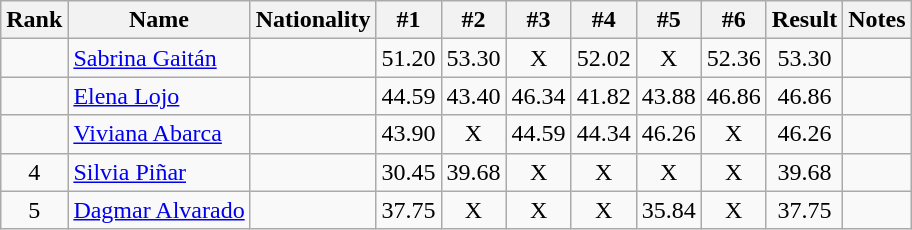<table class="wikitable sortable" style="text-align:center">
<tr>
<th>Rank</th>
<th>Name</th>
<th>Nationality</th>
<th>#1</th>
<th>#2</th>
<th>#3</th>
<th>#4</th>
<th>#5</th>
<th>#6</th>
<th>Result</th>
<th>Notes</th>
</tr>
<tr>
<td></td>
<td align=left><a href='#'>Sabrina Gaitán</a></td>
<td align=left></td>
<td>51.20</td>
<td>53.30</td>
<td>X</td>
<td>52.02</td>
<td>X</td>
<td>52.36</td>
<td>53.30</td>
<td></td>
</tr>
<tr>
<td></td>
<td align=left><a href='#'>Elena Lojo</a></td>
<td align=left></td>
<td>44.59</td>
<td>43.40</td>
<td>46.34</td>
<td>41.82</td>
<td>43.88</td>
<td>46.86</td>
<td>46.86</td>
<td></td>
</tr>
<tr>
<td></td>
<td align=left><a href='#'>Viviana Abarca</a></td>
<td align=left></td>
<td>43.90</td>
<td>X</td>
<td>44.59</td>
<td>44.34</td>
<td>46.26</td>
<td>X</td>
<td>46.26</td>
<td></td>
</tr>
<tr>
<td>4</td>
<td align=left><a href='#'>Silvia Piñar</a></td>
<td align=left></td>
<td>30.45</td>
<td>39.68</td>
<td>X</td>
<td>X</td>
<td>X</td>
<td>X</td>
<td>39.68</td>
<td></td>
</tr>
<tr>
<td>5</td>
<td align=left><a href='#'>Dagmar Alvarado</a></td>
<td align=left></td>
<td>37.75</td>
<td>X</td>
<td>X</td>
<td>X</td>
<td>35.84</td>
<td>X</td>
<td>37.75</td>
<td></td>
</tr>
</table>
